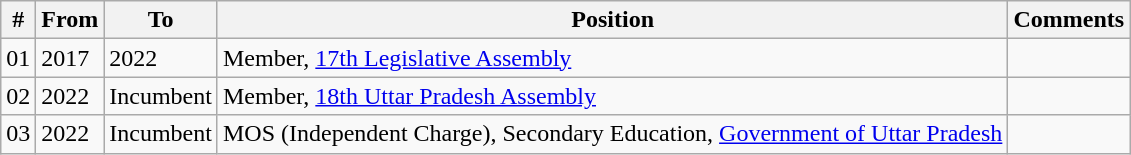<table class="wikitable sortable">
<tr>
<th>#</th>
<th>From</th>
<th>To</th>
<th>Position</th>
<th>Comments</th>
</tr>
<tr>
<td>01</td>
<td>2017</td>
<td>2022</td>
<td>Member, <a href='#'>17th Legislative Assembly</a></td>
<td></td>
</tr>
<tr>
<td>02</td>
<td>2022</td>
<td>Incumbent</td>
<td>Member, <a href='#'>18th Uttar Pradesh Assembly</a></td>
<td></td>
</tr>
<tr>
<td>03</td>
<td>2022</td>
<td>Incumbent</td>
<td>MOS (Independent Charge), Secondary Education, <a href='#'>Government of Uttar Pradesh</a></td>
<td></td>
</tr>
</table>
